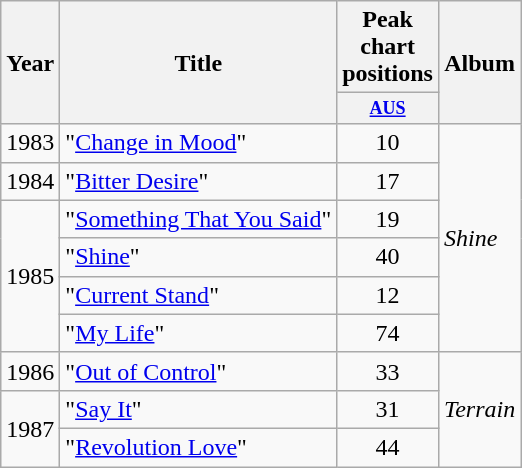<table class="wikitable plainrowheaders">
<tr>
<th rowspan="2"  width="1em">Year</th>
<th rowspan="2">Title</th>
<th colspan="1">Peak chart positions</th>
<th rowspan="2">Album</th>
</tr>
<tr>
<th style="width:3em;font-size:75%"><a href='#'>AUS</a><br></th>
</tr>
<tr>
<td>1983</td>
<td>"<a href='#'>Change in Mood</a>"</td>
<td align="center">10</td>
<td rowspan="6"><em>Shine</em></td>
</tr>
<tr>
<td>1984</td>
<td>"<a href='#'>Bitter Desire</a>"</td>
<td align="center">17</td>
</tr>
<tr>
<td rowspan="4">1985</td>
<td>"<a href='#'>Something That You Said</a>"</td>
<td align="center">19</td>
</tr>
<tr>
<td>"<a href='#'>Shine</a>"</td>
<td align="center">40</td>
</tr>
<tr>
<td>"<a href='#'>Current Stand</a>"</td>
<td align="center">12</td>
</tr>
<tr>
<td>"<a href='#'>My Life</a>"</td>
<td align="center">74</td>
</tr>
<tr>
<td>1986</td>
<td>"<a href='#'>Out of Control</a>"</td>
<td align="center">33</td>
<td rowspan="3"><em>Terrain</em></td>
</tr>
<tr>
<td rowspan="2">1987</td>
<td>"<a href='#'>Say It</a>"</td>
<td align="center">31</td>
</tr>
<tr>
<td>"<a href='#'>Revolution Love</a>"</td>
<td align="center">44</td>
</tr>
</table>
